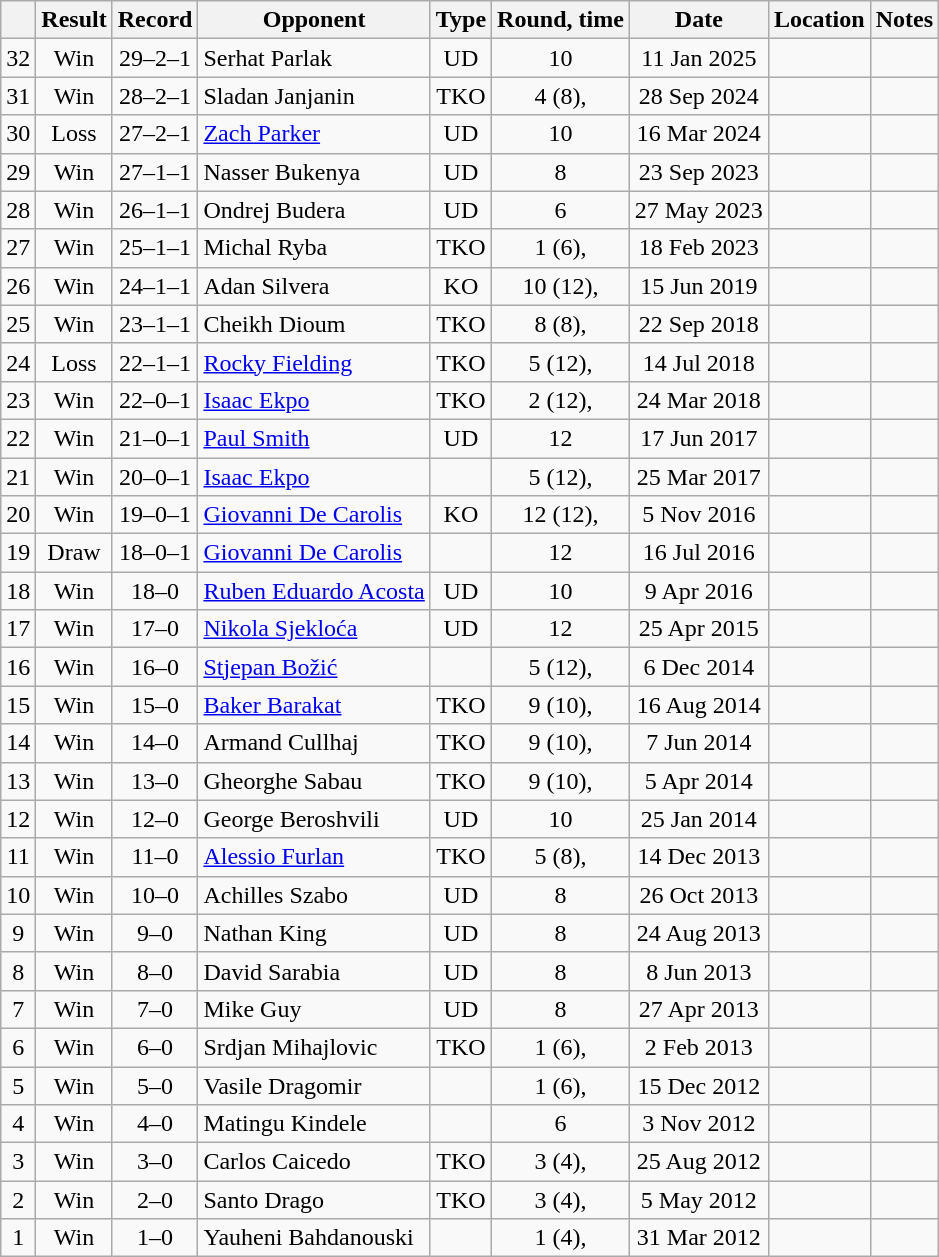<table class=wikitable style=text-align:center>
<tr>
<th></th>
<th>Result</th>
<th>Record</th>
<th>Opponent</th>
<th>Type</th>
<th>Round, time</th>
<th>Date</th>
<th>Location</th>
<th>Notes</th>
</tr>
<tr>
<td>32</td>
<td>Win</td>
<td>29–2–1</td>
<td align=left>Serhat Parlak</td>
<td>UD</td>
<td>10</td>
<td>11 Jan 2025</td>
<td align=left></td>
<td align=left></td>
</tr>
<tr>
<td>31</td>
<td>Win</td>
<td>28–2–1</td>
<td align=left>Sladan Janjanin</td>
<td>TKO</td>
<td>4 (8), </td>
<td>28 Sep 2024</td>
<td align=left></td>
<td align=left></td>
</tr>
<tr>
<td>30</td>
<td>Loss</td>
<td>27–2–1</td>
<td align=left><a href='#'>Zach Parker</a></td>
<td>UD</td>
<td>10</td>
<td>16 Mar 2024</td>
<td align=left></td>
<td align=left></td>
</tr>
<tr>
<td>29</td>
<td>Win</td>
<td>27–1–1</td>
<td align=left>Nasser Bukenya</td>
<td>UD</td>
<td>8</td>
<td>23 Sep 2023</td>
<td align=left></td>
<td align=left></td>
</tr>
<tr>
<td>28</td>
<td>Win</td>
<td>26–1–1</td>
<td align=left>Ondrej Budera</td>
<td>UD</td>
<td>6</td>
<td>27 May 2023</td>
<td align=left></td>
<td align=left></td>
</tr>
<tr>
<td>27</td>
<td>Win</td>
<td>25–1–1</td>
<td align=left>Michal Ryba</td>
<td>TKO</td>
<td>1 (6), </td>
<td>18 Feb 2023</td>
<td align=left></td>
<td align=left></td>
</tr>
<tr>
<td>26</td>
<td>Win</td>
<td>24–1–1</td>
<td align=left>Adan Silvera</td>
<td>KO</td>
<td>10 (12), </td>
<td>15 Jun 2019</td>
<td align=left></td>
<td align=left></td>
</tr>
<tr>
<td>25</td>
<td>Win</td>
<td>23–1–1</td>
<td align=left>Cheikh Dioum</td>
<td>TKO</td>
<td>8 (8), </td>
<td>22 Sep 2018</td>
<td align=left></td>
<td align=left></td>
</tr>
<tr>
<td>24</td>
<td>Loss</td>
<td>22–1–1</td>
<td align=left><a href='#'>Rocky Fielding</a></td>
<td>TKO</td>
<td>5 (12), </td>
<td>14 Jul 2018</td>
<td align=left></td>
<td align=left></td>
</tr>
<tr>
<td>23</td>
<td>Win</td>
<td>22–0–1</td>
<td align=left><a href='#'>Isaac Ekpo</a></td>
<td>TKO</td>
<td>2 (12), </td>
<td>24 Mar 2018</td>
<td align=left></td>
<td align=left></td>
</tr>
<tr>
<td>22</td>
<td>Win</td>
<td>21–0–1</td>
<td align=left><a href='#'>Paul Smith</a></td>
<td>UD</td>
<td>12</td>
<td>17 Jun 2017</td>
<td align=left></td>
<td align=left></td>
</tr>
<tr>
<td>21</td>
<td>Win</td>
<td>20–0–1</td>
<td align=left><a href='#'>Isaac Ekpo</a></td>
<td></td>
<td>5 (12), </td>
<td>25 Mar 2017</td>
<td align=left></td>
<td align=left></td>
</tr>
<tr>
<td>20</td>
<td>Win</td>
<td>19–0–1</td>
<td align=left><a href='#'>Giovanni De Carolis</a></td>
<td>KO</td>
<td>12 (12), </td>
<td>5 Nov 2016</td>
<td align=left></td>
<td align=left></td>
</tr>
<tr>
<td>19</td>
<td>Draw</td>
<td>18–0–1</td>
<td align=left><a href='#'>Giovanni De Carolis</a></td>
<td></td>
<td>12</td>
<td>16 Jul 2016</td>
<td align=left></td>
<td align=left></td>
</tr>
<tr>
<td>18</td>
<td>Win</td>
<td>18–0</td>
<td align=left><a href='#'>Ruben Eduardo Acosta</a></td>
<td>UD</td>
<td>10</td>
<td>9 Apr 2016</td>
<td align=left></td>
<td align=left></td>
</tr>
<tr>
<td>17</td>
<td>Win</td>
<td>17–0</td>
<td align=left><a href='#'>Nikola Sjekloća</a></td>
<td>UD</td>
<td>12</td>
<td>25 Apr 2015</td>
<td align=left></td>
<td align=left></td>
</tr>
<tr>
<td>16</td>
<td>Win</td>
<td>16–0</td>
<td align=left><a href='#'>Stjepan Božić</a></td>
<td></td>
<td>5 (12), </td>
<td>6 Dec 2014</td>
<td align=left></td>
<td align=left></td>
</tr>
<tr>
<td>15</td>
<td>Win</td>
<td>15–0</td>
<td align=left><a href='#'>Baker Barakat</a></td>
<td>TKO</td>
<td>9 (10), </td>
<td>16 Aug 2014</td>
<td align=left></td>
<td align=left></td>
</tr>
<tr>
<td>14</td>
<td>Win</td>
<td>14–0</td>
<td align=left>Armand Cullhaj</td>
<td>TKO</td>
<td>9 (10), </td>
<td>7 Jun 2014</td>
<td align=left></td>
<td align=left></td>
</tr>
<tr>
<td>13</td>
<td>Win</td>
<td>13–0</td>
<td align=left>Gheorghe Sabau</td>
<td>TKO</td>
<td>9 (10), </td>
<td>5 Apr 2014</td>
<td align=left></td>
<td align=left></td>
</tr>
<tr>
<td>12</td>
<td>Win</td>
<td>12–0</td>
<td align=left>George Beroshvili</td>
<td>UD</td>
<td>10</td>
<td>25 Jan 2014</td>
<td align=left></td>
<td align=left></td>
</tr>
<tr>
<td>11</td>
<td>Win</td>
<td>11–0</td>
<td align=left><a href='#'>Alessio Furlan</a></td>
<td>TKO</td>
<td>5 (8), </td>
<td>14 Dec 2013</td>
<td align=left></td>
<td align=left></td>
</tr>
<tr>
<td>10</td>
<td>Win</td>
<td>10–0</td>
<td align=left>Achilles Szabo</td>
<td>UD</td>
<td>8</td>
<td>26 Oct 2013</td>
<td align=left></td>
<td align=left></td>
</tr>
<tr>
<td>9</td>
<td>Win</td>
<td>9–0</td>
<td align=left>Nathan King</td>
<td>UD</td>
<td>8</td>
<td>24 Aug 2013</td>
<td align=left></td>
<td align=left></td>
</tr>
<tr>
<td>8</td>
<td>Win</td>
<td>8–0</td>
<td align=left>David Sarabia</td>
<td>UD</td>
<td>8</td>
<td>8 Jun 2013</td>
<td align=left></td>
<td align=left></td>
</tr>
<tr>
<td>7</td>
<td>Win</td>
<td>7–0</td>
<td align=left>Mike Guy</td>
<td>UD</td>
<td>8</td>
<td>27 Apr 2013</td>
<td align=left></td>
<td align=left></td>
</tr>
<tr>
<td>6</td>
<td>Win</td>
<td>6–0</td>
<td align=left>Srdjan Mihajlovic</td>
<td>TKO</td>
<td>1 (6), </td>
<td>2 Feb 2013</td>
<td align=left></td>
<td align=left></td>
</tr>
<tr>
<td>5</td>
<td>Win</td>
<td>5–0</td>
<td align=left>Vasile Dragomir</td>
<td></td>
<td>1 (6), </td>
<td>15 Dec 2012</td>
<td align=left></td>
<td align=left></td>
</tr>
<tr>
<td>4</td>
<td>Win</td>
<td>4–0</td>
<td align=left>Matingu Kindele</td>
<td></td>
<td>6</td>
<td>3 Nov 2012</td>
<td align=left></td>
<td align=left></td>
</tr>
<tr>
<td>3</td>
<td>Win</td>
<td>3–0</td>
<td align=left>Carlos Caicedo</td>
<td>TKO</td>
<td>3 (4), </td>
<td>25 Aug 2012</td>
<td align=left></td>
<td align=left></td>
</tr>
<tr>
<td>2</td>
<td>Win</td>
<td>2–0</td>
<td align=left>Santo Drago</td>
<td>TKO</td>
<td>3 (4), </td>
<td>5 May 2012</td>
<td align=left></td>
<td align=left></td>
</tr>
<tr>
<td>1</td>
<td>Win</td>
<td>1–0</td>
<td align=left>Yauheni Bahdanouski</td>
<td></td>
<td>1 (4), </td>
<td>31 Mar 2012</td>
<td align=left></td>
<td align=left></td>
</tr>
</table>
